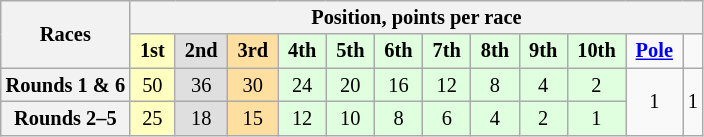<table class="wikitable" style="font-size: 85%; text-align:center">
<tr>
<th rowspan=2>Races</th>
<th colspan=12>Position, points per race</th>
</tr>
<tr>
<td style="background:#FFFFBF"> <strong>1st</strong> </td>
<td style="background:#DFDFDF"> <strong>2nd</strong> </td>
<td style="background:#FFDF9F"> <strong>3rd</strong> </td>
<td style="background:#DFFFDF"> <strong>4th</strong> </td>
<td style="background:#DFFFDF"> <strong>5th</strong> </td>
<td style="background:#DFFFDF"> <strong>6th</strong> </td>
<td style="background:#DFFFDF"> <strong>7th</strong> </td>
<td style="background:#DFFFDF"> <strong>8th</strong> </td>
<td style="background:#DFFFDF"> <strong>9th</strong> </td>
<td style="background:#DFFFDF"> <strong>10th</strong> </td>
<td> <strong><a href='#'>Pole</a></strong> </td>
<td> <strong></strong> </td>
</tr>
<tr>
<th>Rounds 1 & 6</th>
<td style="background:#FFFFBF">50</td>
<td style="background:#DFDFDF">36</td>
<td style="background:#FFDF9F">30</td>
<td style="background:#DFFFDF">24</td>
<td style="background:#DFFFDF">20</td>
<td style="background:#DFFFDF">16</td>
<td style="background:#DFFFDF">12</td>
<td style="background:#DFFFDF">8</td>
<td style="background:#DFFFDF">4</td>
<td style="background:#DFFFDF">2</td>
<td rowspan=2>1</td>
<td rowspan=2>1</td>
</tr>
<tr>
<th>Rounds 2–5</th>
<td style="background:#FFFFBF">25</td>
<td style="background:#DFDFDF">18</td>
<td style="background:#FFDF9F">15</td>
<td style="background:#DFFFDF">12</td>
<td style="background:#DFFFDF">10</td>
<td style="background:#DFFFDF">8</td>
<td style="background:#DFFFDF">6</td>
<td style="background:#DFFFDF">4</td>
<td style="background:#DFFFDF">2</td>
<td style="background:#DFFFDF">1</td>
</tr>
</table>
